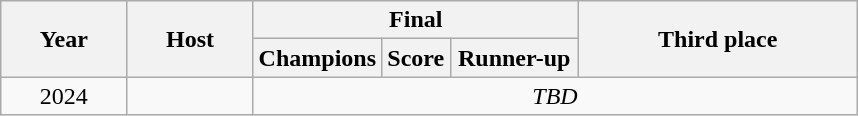<table class="wikitable" style="text-align: center;">
<tr>
<th rowspan="2" scope="col">Year</th>
<th rowspan="2" scope="col">Host</th>
<th colspan="3" scope="col">Final</th>
<th colspan="3" rowspan="2" scope="col">Third place</th>
</tr>
<tr>
<th style="width: 15%;" scope="col">Champions</th>
<th style="width: 8%;" scope="col">Score</th>
<th style="width: 15%;" scope="col">Runner-up</th>
</tr>
<tr>
<td>2024<br></td>
<td></td>
<td colspan=7><em>TBD</em></td>
</tr>
</table>
